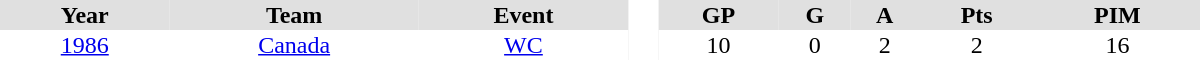<table border="0" cellpadding="1" cellspacing="0" style="text-align:center; width:50em">
<tr ALIGN="center" bgcolor="#e0e0e0">
<th>Year</th>
<th>Team</th>
<th>Event</th>
<th rowspan="99" bgcolor="#ffffff"> </th>
<th>GP</th>
<th>G</th>
<th>A</th>
<th>Pts</th>
<th>PIM</th>
</tr>
<tr>
<td><a href='#'>1986</a></td>
<td><a href='#'>Canada</a></td>
<td><a href='#'>WC</a></td>
<td>10</td>
<td>0</td>
<td>2</td>
<td>2</td>
<td>16</td>
</tr>
</table>
